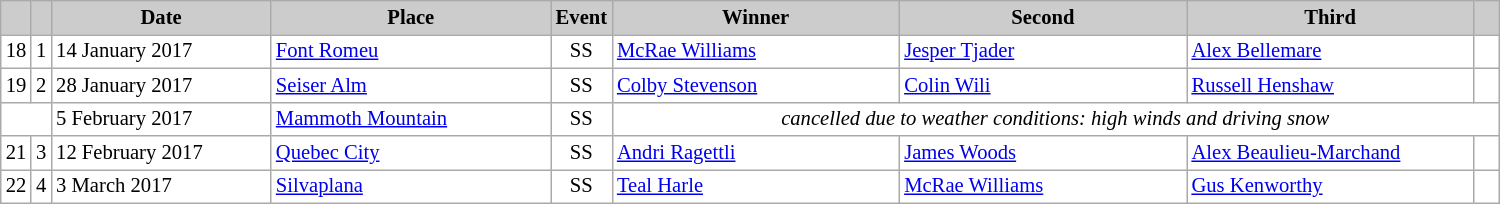<table class="wikitable plainrowheaders" style="background:#fff; font-size:86%; line-height:16px; border:grey solid 1px; border-collapse:collapse;">
<tr style="background:#ccc; text-align:center;">
<th scope="col" style="background:#ccc; width=20 px;"></th>
<th scope="col" style="background:#ccc; width=30 px;"></th>
<th scope="col" style="background:#ccc; width:140px;">Date</th>
<th scope="col" style="background:#ccc; width:180px;">Place</th>
<th scope="col" style="background:#ccc; width:15px;">Event</th>
<th scope="col" style="background:#ccc; width:185px;">Winner</th>
<th scope="col" style="background:#ccc; width:185px;">Second</th>
<th scope="col" style="background:#ccc; width:185px;">Third</th>
<th scope="col" style="background:#ccc; width:10px;"></th>
</tr>
<tr>
<td align=center>18</td>
<td align=center>1</td>
<td>14 January 2017</td>
<td> <a href='#'>Font Romeu</a></td>
<td align=center>SS</td>
<td> <a href='#'>McRae Williams</a></td>
<td> <a href='#'>Jesper Tjader</a></td>
<td> <a href='#'>Alex Bellemare</a></td>
<td></td>
</tr>
<tr>
<td align=center>19</td>
<td align=center>2</td>
<td>28 January 2017</td>
<td> <a href='#'>Seiser Alm</a></td>
<td align=center>SS</td>
<td> <a href='#'>Colby Stevenson</a></td>
<td> <a href='#'>Colin Wili</a></td>
<td> <a href='#'>Russell Henshaw</a></td>
<td></td>
</tr>
<tr>
<td colspan=2></td>
<td>5 February 2017</td>
<td> <a href='#'>Mammoth Mountain</a></td>
<td align=center>SS</td>
<td colspan=4 align=center><em>cancelled due to weather conditions: high winds and driving snow</em></td>
</tr>
<tr>
<td align=center>21</td>
<td align=center>3</td>
<td>12 February 2017</td>
<td> <a href='#'>Quebec City</a></td>
<td align=center>SS</td>
<td> <a href='#'>Andri Ragettli</a></td>
<td> <a href='#'>James Woods</a></td>
<td> <a href='#'>Alex Beaulieu-Marchand</a></td>
<td></td>
</tr>
<tr>
<td align=center>22</td>
<td align=center>4</td>
<td>3 March 2017</td>
<td> <a href='#'>Silvaplana</a></td>
<td align=center>SS</td>
<td> <a href='#'>Teal Harle</a></td>
<td> <a href='#'>McRae Williams</a></td>
<td> <a href='#'>Gus Kenworthy</a></td>
<td></td>
</tr>
</table>
